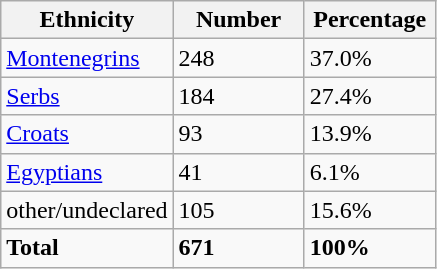<table class="wikitable">
<tr>
<th width="100px">Ethnicity</th>
<th width="80px">Number</th>
<th width="80px">Percentage</th>
</tr>
<tr>
<td><a href='#'>Montenegrins</a></td>
<td>248</td>
<td>37.0%</td>
</tr>
<tr>
<td><a href='#'>Serbs</a></td>
<td>184</td>
<td>27.4%</td>
</tr>
<tr>
<td><a href='#'>Croats</a></td>
<td>93</td>
<td>13.9%</td>
</tr>
<tr>
<td><a href='#'>Egyptians</a></td>
<td>41</td>
<td>6.1%</td>
</tr>
<tr>
<td>other/undeclared</td>
<td>105</td>
<td>15.6%</td>
</tr>
<tr>
<td><strong>Total</strong></td>
<td><strong>671</strong></td>
<td><strong>100%</strong></td>
</tr>
</table>
